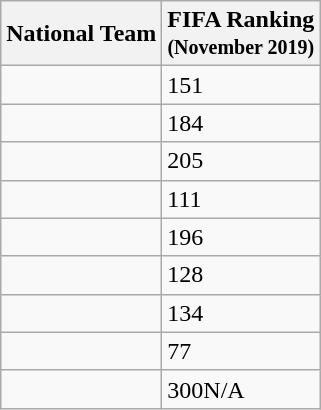<table class="wikitable sortable">
<tr>
<th>National Team</th>
<th>FIFA Ranking<br><small>(November 2019)</small></th>
</tr>
<tr>
<td></td>
<td>151</td>
</tr>
<tr>
<td></td>
<td>184</td>
</tr>
<tr>
<td></td>
<td>205</td>
</tr>
<tr>
<td></td>
<td>111</td>
</tr>
<tr>
<td></td>
<td>196</td>
</tr>
<tr>
<td></td>
<td>128</td>
</tr>
<tr>
<td></td>
<td>134</td>
</tr>
<tr>
<td></td>
<td>77</td>
</tr>
<tr>
<td></td>
<td><span>300</span>N/A</td>
</tr>
</table>
